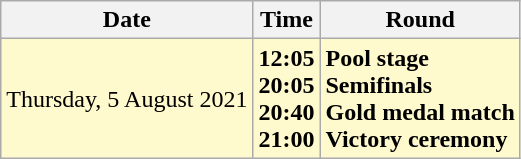<table class="wikitable">
<tr>
<th>Date</th>
<th>Time</th>
<th>Round</th>
</tr>
<tr>
<td style=background:lemonchiffon>Thursday, 5 August 2021</td>
<td style=background:lemonchiffon><strong>12:05<br>20:05<br>20:40<br>21:00</strong></td>
<td style=background:lemonchiffon><strong>Pool stage<br>Semifinals<br>Gold medal match<br>Victory ceremony</strong></td>
</tr>
</table>
